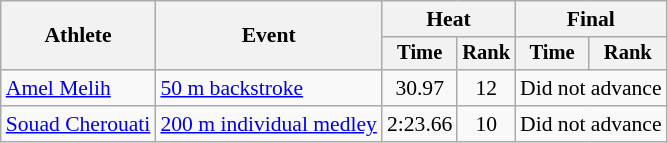<table class=wikitable style="font-size:90%">
<tr>
<th rowspan="2">Athlete</th>
<th rowspan="2">Event</th>
<th colspan="2">Heat</th>
<th colspan="2">Final</th>
</tr>
<tr style="font-size:95%">
<th>Time</th>
<th>Rank</th>
<th>Time</th>
<th>Rank</th>
</tr>
<tr align=center>
<td align=left><a href='#'>Amel Melih</a></td>
<td align=left><a href='#'>50 m backstroke</a></td>
<td>30.97</td>
<td>12</td>
<td colspan=2>Did not advance</td>
</tr>
<tr align=center>
<td align=left><a href='#'>Souad Cherouati</a></td>
<td align=left><a href='#'>200 m individual medley</a></td>
<td>2:23.66</td>
<td>10</td>
<td colspan=2>Did not advance</td>
</tr>
</table>
